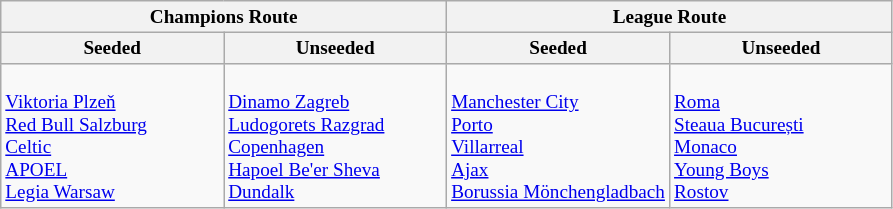<table class="wikitable" style="font-size:80%">
<tr>
<th colspan=2>Champions Route</th>
<th colspan=2>League Route</th>
</tr>
<tr>
<th width=25%>Seeded</th>
<th width=25%>Unseeded</th>
<th width=25%>Seeded</th>
<th width=25%>Unseeded</th>
</tr>
<tr>
<td valign=top><br> <a href='#'>Viktoria Plzeň</a><br>
 <a href='#'>Red Bull Salzburg</a><br>
 <a href='#'>Celtic</a><br>
 <a href='#'>APOEL</a><br>
 <a href='#'>Legia Warsaw</a></td>
<td valign=top><br> <a href='#'>Dinamo Zagreb</a><br>
 <a href='#'>Ludogorets Razgrad</a><br>
 <a href='#'>Copenhagen</a><br>
 <a href='#'>Hapoel Be'er Sheva</a><br>
 <a href='#'>Dundalk</a></td>
<td valign=top><br> <a href='#'>Manchester City</a><br>
 <a href='#'>Porto</a><br>
 <a href='#'>Villarreal</a><br>
 <a href='#'>Ajax</a><br>
 <a href='#'>Borussia Mönchengladbach</a></td>
<td valign=top><br> <a href='#'>Roma</a><br>
 <a href='#'>Steaua București</a><br>
 <a href='#'>Monaco</a><br>
 <a href='#'>Young Boys</a><br>
 <a href='#'>Rostov</a></td>
</tr>
</table>
